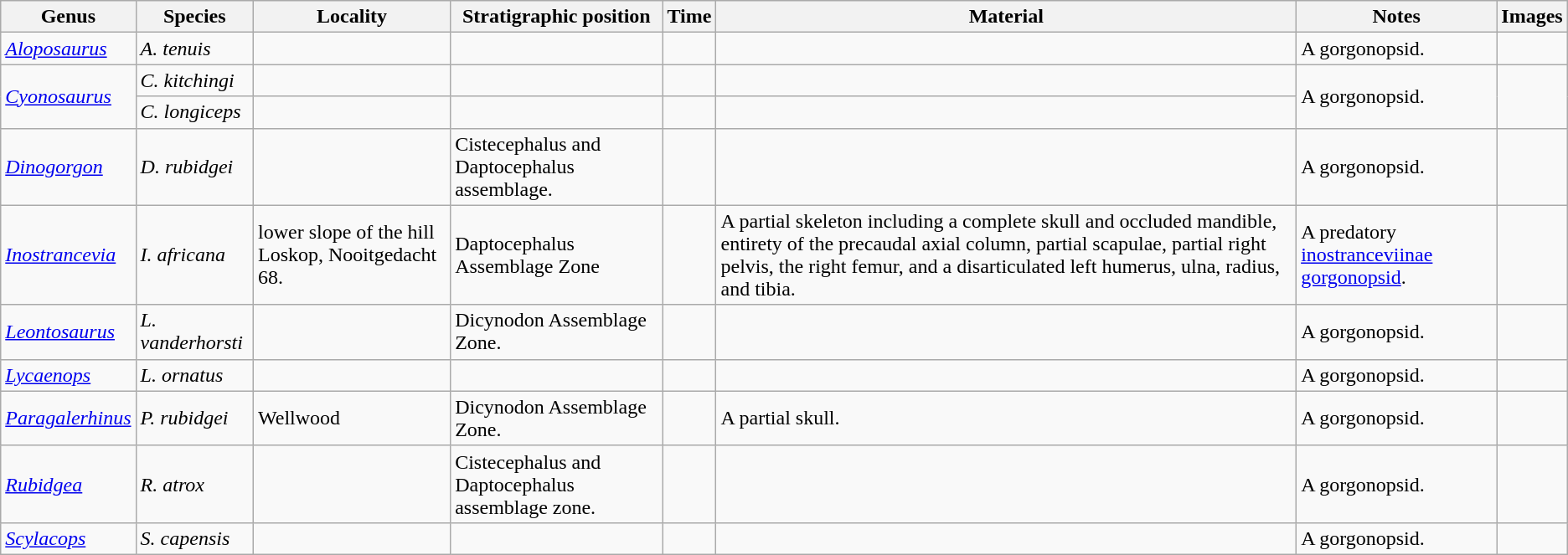<table class="wikitable">
<tr>
<th>Genus</th>
<th>Species</th>
<th>Locality</th>
<th>Stratigraphic position</th>
<th>Time</th>
<th>Material</th>
<th>Notes</th>
<th>Images</th>
</tr>
<tr>
<td><em><a href='#'>Aloposaurus</a></em></td>
<td><em>A. tenuis</em></td>
<td></td>
<td></td>
<td></td>
<td></td>
<td>A gorgonopsid.</td>
<td></td>
</tr>
<tr>
<td rowspan = "2"><em><a href='#'>Cyonosaurus</a></em></td>
<td><em>C. kitchingi</em></td>
<td></td>
<td></td>
<td></td>
<td></td>
<td rowspan = "2">A gorgonopsid.</td>
<td rowspan = "2"></td>
</tr>
<tr>
<td><em>C. longiceps</em></td>
<td></td>
<td></td>
<td></td>
<td></td>
</tr>
<tr>
<td><em><a href='#'>Dinogorgon</a></em></td>
<td><em>D. rubidgei</em></td>
<td></td>
<td>Cistecephalus and Daptocephalus assemblage.</td>
<td></td>
<td></td>
<td>A gorgonopsid.</td>
<td></td>
</tr>
<tr>
<td><em><a href='#'>Inostrancevia</a></em> </td>
<td><em>I. africana</em></td>
<td>lower slope of the hill Loskop, Nooitgedacht 68.</td>
<td>Daptocephalus Assemblage Zone</td>
<td></td>
<td>A partial skeleton including a complete skull and occluded mandible, entirety of the precaudal axial column, partial scapulae, partial right pelvis, the right femur, and a disarticulated left humerus, ulna, radius, and tibia.</td>
<td>A predatory <a href='#'>inostranceviinae</a> <a href='#'>gorgonopsid</a>.</td>
<td></td>
</tr>
<tr>
<td><em><a href='#'>Leontosaurus</a></em></td>
<td><em>L. vanderhorsti</em></td>
<td></td>
<td>Dicynodon Assemblage Zone.</td>
<td></td>
<td></td>
<td>A gorgonopsid.</td>
<td></td>
</tr>
<tr>
<td><em><a href='#'>Lycaenops</a></em></td>
<td><em>L. ornatus</em></td>
<td></td>
<td></td>
<td></td>
<td></td>
<td>A gorgonopsid.</td>
<td></td>
</tr>
<tr>
<td><em><a href='#'>Paragalerhinus</a></em></td>
<td><em>P. rubidgei</em></td>
<td>Wellwood</td>
<td>Dicynodon Assemblage Zone.</td>
<td></td>
<td>A partial skull.</td>
<td>A gorgonopsid.</td>
<td></td>
</tr>
<tr>
<td><em><a href='#'>Rubidgea</a></em></td>
<td><em>R. atrox</em></td>
<td></td>
<td>Cistecephalus and Daptocephalus assemblage zone.</td>
<td></td>
<td></td>
<td>A gorgonopsid.</td>
<td></td>
</tr>
<tr>
<td><em><a href='#'>Scylacops</a></em></td>
<td><em>S. capensis</em></td>
<td></td>
<td></td>
<td></td>
<td></td>
<td>A gorgonopsid.</td>
<td></td>
</tr>
</table>
